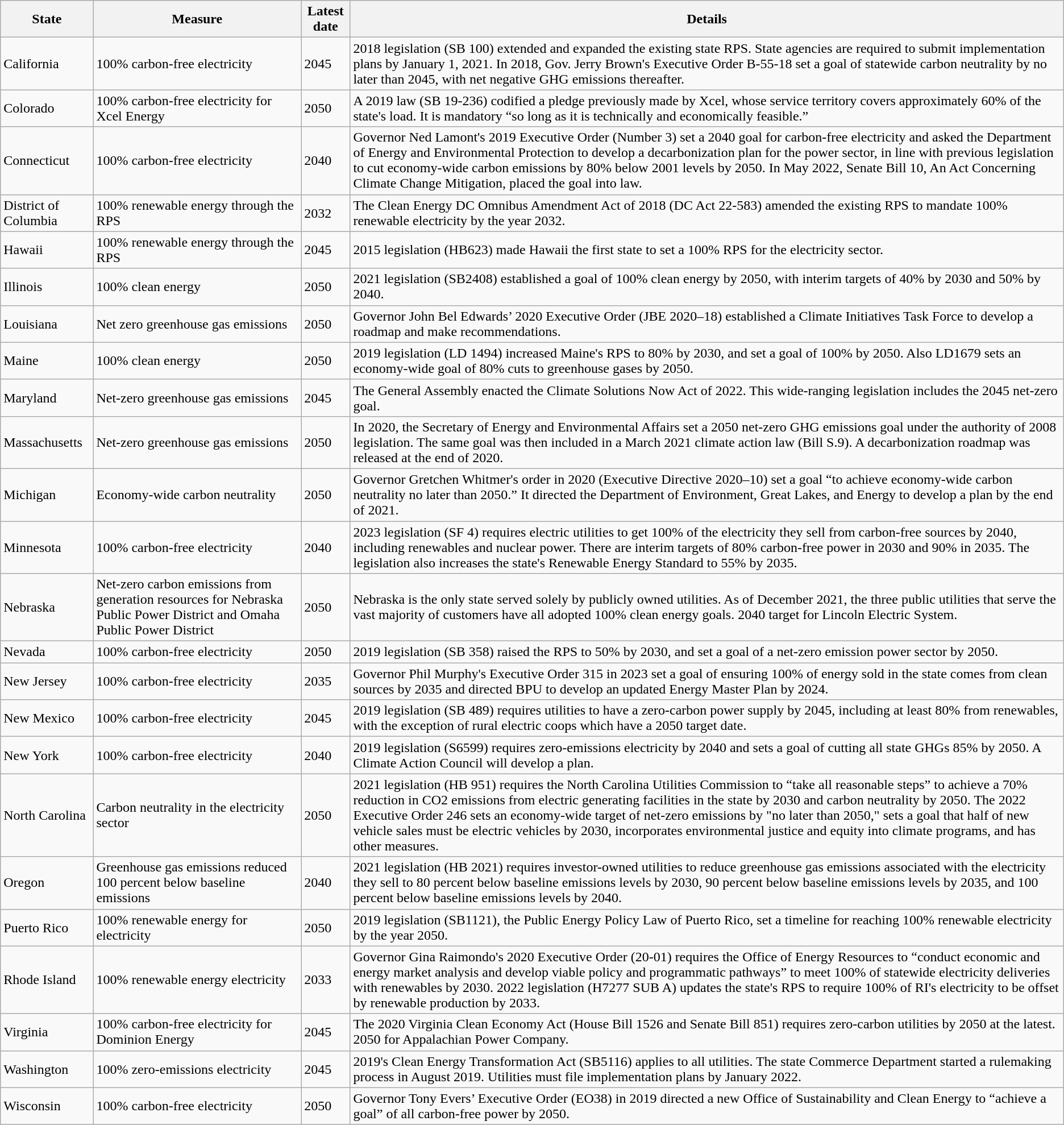<table class="wikitable sortable">
<tr>
<th>State</th>
<th>Measure</th>
<th>Latest date</th>
<th>Details</th>
</tr>
<tr>
<td>California</td>
<td>100% carbon-free electricity</td>
<td>2045</td>
<td>2018 legislation (SB 100) extended and expanded the existing state RPS. State agencies are required to submit implementation plans by January 1, 2021. In 2018, Gov. Jerry Brown's Executive Order B-55-18 set a goal of statewide carbon neutrality by no later than 2045, with net negative GHG emissions thereafter.</td>
</tr>
<tr>
<td>Colorado</td>
<td>100% carbon-free electricity for Xcel Energy</td>
<td>2050</td>
<td>A 2019 law (SB 19-236) codified a pledge previously made by Xcel, whose service territory covers approximately 60% of the state's load. It is mandatory “so long as it is technically and economically feasible.”</td>
</tr>
<tr>
<td>Connecticut</td>
<td>100% carbon-free electricity</td>
<td>2040</td>
<td>Governor Ned Lamont's 2019 Executive Order (Number 3) set a 2040 goal for carbon-free electricity and asked the Department of Energy and Environmental Protection to develop a decarbonization plan for the power sector, in line with previous legislation to cut economy-wide carbon emissions by 80% below 2001 levels by 2050. In May 2022, Senate Bill 10, An Act Concerning Climate Change Mitigation, placed the goal into law.</td>
</tr>
<tr>
<td>District of Columbia</td>
<td>100% renewable energy  through the RPS</td>
<td>2032</td>
<td>The Clean Energy DC Omnibus Amendment Act of 2018 (DC Act 22-583) amended the existing RPS to mandate 100% renewable electricity by the year 2032.</td>
</tr>
<tr>
<td>Hawaii</td>
<td>100% renewable energy through the RPS</td>
<td>2045</td>
<td>2015 legislation (HB623) made Hawaii the first state to set a 100% RPS for the electricity sector.</td>
</tr>
<tr>
<td>Illinois</td>
<td>100% clean energy</td>
<td>2050</td>
<td>2021 legislation (SB2408) established a goal of 100% clean energy by 2050, with interim targets of 40% by 2030 and 50% by 2040.</td>
</tr>
<tr>
<td>Louisiana</td>
<td>Net zero greenhouse gas emissions</td>
<td>2050</td>
<td>Governor John Bel Edwards’ 2020 Executive Order (JBE 2020–18) established a Climate Initiatives Task Force to develop a roadmap and make recommendations.</td>
</tr>
<tr>
<td>Maine</td>
<td>100% clean energy</td>
<td>2050</td>
<td>2019 legislation (LD 1494) increased Maine's RPS to 80% by 2030, and set a goal of 100% by 2050. Also LD1679 sets an economy-wide goal of 80% cuts to greenhouse gases by 2050.</td>
</tr>
<tr>
<td>Maryland</td>
<td>Net-zero greenhouse gas emissions</td>
<td>2045</td>
<td>The General Assembly enacted the Climate Solutions Now Act of 2022. This wide-ranging legislation includes the 2045 net-zero goal.</td>
</tr>
<tr>
<td>Massachusetts</td>
<td>Net-zero greenhouse gas emissions</td>
<td>2050</td>
<td>In 2020, the Secretary of Energy and Environmental Affairs set a 2050 net-zero GHG emissions goal under the authority of 2008 legislation. The same goal was then included in a March 2021 climate action law (Bill S.9). A decarbonization roadmap was released at the end of 2020.</td>
</tr>
<tr>
<td>Michigan</td>
<td>Economy-wide carbon neutrality</td>
<td>2050</td>
<td>Governor Gretchen Whitmer's order in 2020 (Executive Directive 2020–10) set a goal “to achieve economy-wide carbon neutrality no later than 2050.” It directed the Department of Environment, Great Lakes, and Energy to develop a plan by the end of 2021.</td>
</tr>
<tr>
<td>Minnesota</td>
<td>100% carbon-free electricity</td>
<td>2040</td>
<td>2023 legislation (SF 4) requires electric utilities to get 100% of the electricity they sell from carbon-free sources by 2040, including renewables and nuclear power. There are interim targets of 80% carbon-free power in 2030 and 90% in 2035. The legislation also increases the state's Renewable Energy Standard to 55% by 2035.</td>
</tr>
<tr>
<td>Nebraska</td>
<td>Net-zero carbon emissions from generation resources for Nebraska Public Power District and Omaha Public Power District</td>
<td>2050</td>
<td>Nebraska is the only state served solely by publicly owned utilities. As of December 2021, the three public utilities that serve the vast majority of customers have all adopted 100% clean energy goals. 2040 target for Lincoln Electric System.</td>
</tr>
<tr>
<td>Nevada</td>
<td>100% carbon-free electricity</td>
<td>2050</td>
<td>2019 legislation (SB 358) raised the RPS to 50% by 2030, and set a goal of a net-zero emission power sector by 2050.</td>
</tr>
<tr>
<td>New Jersey</td>
<td>100% carbon-free electricity</td>
<td>2035</td>
<td>Governor Phil Murphy's Executive Order 315 in 2023 set a goal of ensuring 100% of energy sold in the state comes from clean sources by 2035 and directed BPU to develop an updated Energy Master Plan by 2024.</td>
</tr>
<tr>
<td>New Mexico</td>
<td>100% carbon-free electricity</td>
<td>2045</td>
<td>2019 legislation (SB 489) requires utilities to have a zero-carbon power supply by 2045, including at least 80% from renewables, with the exception of rural electric coops which have a 2050 target date.</td>
</tr>
<tr>
<td>New York</td>
<td>100% carbon-free electricity</td>
<td>2040</td>
<td>2019 legislation (S6599) requires zero-emissions electricity by 2040 and sets a goal of cutting all state GHGs 85% by 2050. A Climate Action Council will develop a plan.</td>
</tr>
<tr>
<td>North Carolina</td>
<td>Carbon neutrality in the electricity sector</td>
<td>2050</td>
<td>2021 legislation (HB 951) requires the North Carolina Utilities Commission to “take all reasonable steps” to achieve a 70% reduction in CO2 emissions from electric generating facilities in the state by 2030 and carbon neutrality by 2050. The 2022 Executive Order 246 sets an economy-wide target of net-zero emissions by "no later than 2050," sets a goal that half of new vehicle sales must be electric vehicles by 2030, incorporates environmental justice and equity into climate programs, and has other measures.</td>
</tr>
<tr>
<td>Oregon</td>
<td>Greenhouse gas emissions reduced 100 percent below baseline emissions</td>
<td>2040</td>
<td>2021 legislation (HB 2021) requires investor-owned utilities to reduce greenhouse gas emissions associated with the electricity they sell to 80 percent below baseline emissions levels by 2030, 90 percent below baseline emissions levels by 2035, and 100 percent below baseline emissions levels by 2040.</td>
</tr>
<tr>
<td>Puerto Rico</td>
<td>100% renewable energy for electricity</td>
<td>2050</td>
<td>2019 legislation (SB1121), the Public Energy Policy Law of Puerto Rico, set a timeline for reaching 100% renewable electricity by the year 2050.</td>
</tr>
<tr>
<td>Rhode Island</td>
<td>100% renewable energy electricity</td>
<td>2033</td>
<td>Governor Gina Raimondo's 2020 Executive Order (20-01) requires the Office of Energy Resources to “conduct economic and energy market analysis and develop viable policy and programmatic pathways” to meet 100% of statewide electricity deliveries with renewables by 2030. 2022 legislation (H7277 SUB A) updates the state's RPS to require 100% of RI's electricity to be offset by renewable production by 2033.</td>
</tr>
<tr>
<td>Virginia</td>
<td>100% carbon-free electricity for Dominion Energy</td>
<td>2045</td>
<td>The 2020 Virginia Clean Economy Act (House Bill 1526 and Senate Bill 851) requires zero-carbon utilities by 2050 at the latest. 2050 for Appalachian Power Company.</td>
</tr>
<tr>
<td>Washington</td>
<td>100% zero-emissions electricity</td>
<td>2045</td>
<td>2019's Clean Energy Transformation Act (SB5116) applies to all utilities. The state Commerce Department started a rulemaking process in August 2019. Utilities must file implementation plans by January 2022.</td>
</tr>
<tr>
<td>Wisconsin</td>
<td>100% carbon-free electricity</td>
<td>2050</td>
<td>Governor Tony Evers’ Executive Order (EO38) in 2019 directed a new Office of Sustainability and Clean Energy to “achieve a goal” of all carbon-free power by 2050.</td>
</tr>
</table>
